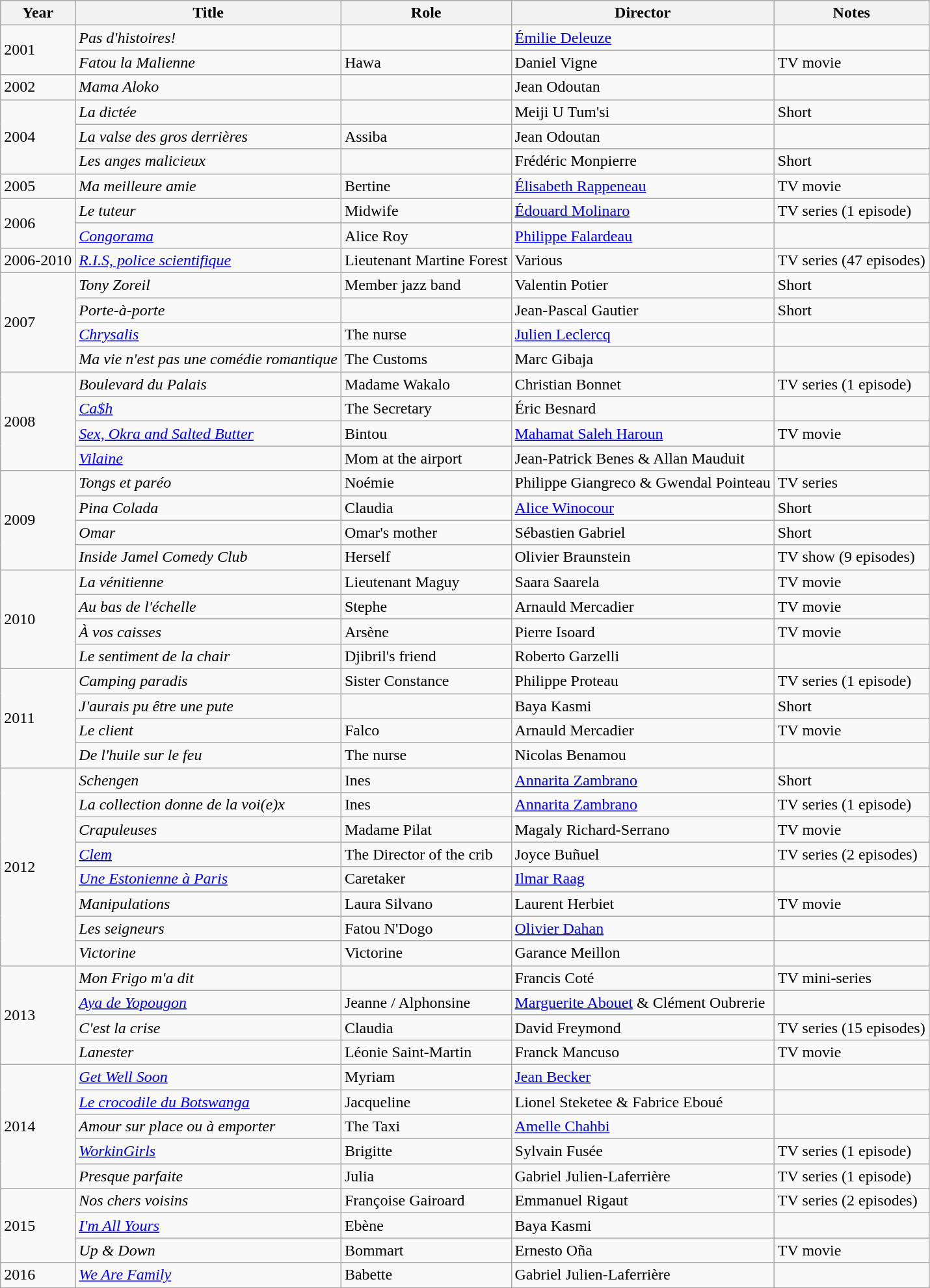<table class="wikitable sortable">
<tr>
<th>Year</th>
<th>Title</th>
<th>Role</th>
<th>Director</th>
<th class="unsortable">Notes</th>
</tr>
<tr>
<td rowspan=2>2001</td>
<td><em>Pas d'histoires!</em></td>
<td></td>
<td><a href='#'>Émilie Deleuze</a></td>
<td></td>
</tr>
<tr>
<td><em>Fatou la Malienne</em></td>
<td>Hawa</td>
<td>Daniel Vigne</td>
<td>TV movie</td>
</tr>
<tr>
<td rowspan=1>2002</td>
<td><em>Mama Aloko</em></td>
<td></td>
<td>Jean Odoutan</td>
<td></td>
</tr>
<tr>
<td rowspan=3>2004</td>
<td><em>La dictée</em></td>
<td></td>
<td>Meiji U Tum'si</td>
<td>Short</td>
</tr>
<tr>
<td><em>La valse des gros derrières</em></td>
<td>Assiba</td>
<td>Jean Odoutan</td>
<td></td>
</tr>
<tr>
<td><em>Les anges malicieux</em></td>
<td></td>
<td>Frédéric Monpierre</td>
<td>Short</td>
</tr>
<tr>
<td>2005</td>
<td><em>Ma meilleure amie</em></td>
<td>Bertine</td>
<td><a href='#'>Élisabeth Rappeneau</a></td>
<td>TV movie</td>
</tr>
<tr>
<td rowspan=2>2006</td>
<td><em>Le tuteur</em></td>
<td>Midwife</td>
<td><a href='#'>Édouard Molinaro</a></td>
<td>TV series (1 episode)</td>
</tr>
<tr>
<td><em><a href='#'>Congorama</a></em></td>
<td>Alice Roy</td>
<td><a href='#'>Philippe Falardeau</a></td>
<td></td>
</tr>
<tr>
<td>2006-2010</td>
<td><em><a href='#'>R.I.S, police scientifique</a></em></td>
<td>Lieutenant Martine Forest</td>
<td>Various</td>
<td>TV series (47 episodes)</td>
</tr>
<tr>
<td rowspan=4>2007</td>
<td><em>Tony Zoreil</em></td>
<td>Member jazz band</td>
<td>Valentin Potier</td>
<td>Short</td>
</tr>
<tr>
<td><em>Porte-à-porte</em></td>
<td></td>
<td>Jean-Pascal Gautier</td>
<td>Short</td>
</tr>
<tr>
<td><em><a href='#'>Chrysalis</a></em></td>
<td>The nurse</td>
<td><a href='#'>Julien Leclercq</a></td>
<td></td>
</tr>
<tr>
<td><em>Ma vie n'est pas une comédie romantique</em></td>
<td>The Customs</td>
<td>Marc Gibaja</td>
<td></td>
</tr>
<tr>
<td rowspan=4>2008</td>
<td><em>Boulevard du Palais</em></td>
<td>Madame Wakalo</td>
<td>Christian Bonnet</td>
<td>TV series (1 episode)</td>
</tr>
<tr>
<td><em><a href='#'>Ca$h</a></em></td>
<td>The Secretary</td>
<td>Éric Besnard</td>
<td></td>
</tr>
<tr>
<td><em><a href='#'>Sex, Okra and Salted Butter</a></em></td>
<td>Bintou</td>
<td><a href='#'>Mahamat Saleh Haroun</a></td>
<td>TV movie</td>
</tr>
<tr>
<td><em><a href='#'>Vilaine</a></em></td>
<td>Mom at the airport</td>
<td>Jean-Patrick Benes & Allan Mauduit</td>
<td></td>
</tr>
<tr>
<td rowspan=4>2009</td>
<td><em>Tongs et paréo</em></td>
<td>Noémie</td>
<td>Philippe Giangreco & Gwendal Pointeau</td>
<td>TV series</td>
</tr>
<tr>
<td><em>Pina Colada</em></td>
<td>Claudia</td>
<td><a href='#'>Alice Winocour</a></td>
<td>Short</td>
</tr>
<tr>
<td><em>Omar</em></td>
<td>Omar's mother</td>
<td>Sébastien Gabriel</td>
<td>Short</td>
</tr>
<tr>
<td><em>Inside Jamel Comedy Club</em></td>
<td>Herself</td>
<td>Olivier Braunstein</td>
<td>TV show (9 episodes)</td>
</tr>
<tr>
<td rowspan=4>2010</td>
<td><em>La vénitienne</em></td>
<td>Lieutenant Maguy</td>
<td>Saara Saarela</td>
<td>TV movie</td>
</tr>
<tr>
<td><em>Au bas de l'échelle</em></td>
<td>Stephe</td>
<td>Arnauld Mercadier</td>
<td>TV movie</td>
</tr>
<tr>
<td><em>À vos caisses</em></td>
<td>Arsène</td>
<td>Pierre Isoard</td>
<td>TV movie</td>
</tr>
<tr>
<td><em>Le sentiment de la chair</em></td>
<td>Djibril's friend</td>
<td>Roberto Garzelli</td>
<td></td>
</tr>
<tr>
<td rowspan=4>2011</td>
<td><em>Camping paradis</em></td>
<td>Sister Constance</td>
<td>Philippe Proteau</td>
<td>TV series (1 episode)</td>
</tr>
<tr>
<td><em>J'aurais pu être une pute</em></td>
<td></td>
<td>Baya Kasmi</td>
<td>Short</td>
</tr>
<tr>
<td><em>Le client</em></td>
<td>Falco</td>
<td>Arnauld Mercadier</td>
<td>TV movie</td>
</tr>
<tr>
<td><em>De l'huile sur le feu</em></td>
<td>The nurse</td>
<td>Nicolas Benamou</td>
<td></td>
</tr>
<tr>
<td rowspan=8>2012</td>
<td><em>Schengen</em></td>
<td>Ines</td>
<td><a href='#'>Annarita Zambrano</a></td>
<td>Short</td>
</tr>
<tr>
<td><em>La collection donne de la voi(e)x</em></td>
<td>Ines</td>
<td><a href='#'>Annarita Zambrano</a></td>
<td>TV series (1 episode)</td>
</tr>
<tr>
<td><em>Crapuleuses</em></td>
<td>Madame Pilat</td>
<td>Magaly Richard-Serrano</td>
<td>TV movie</td>
</tr>
<tr>
<td><em><a href='#'>Clem</a></em></td>
<td>The Director of the crib</td>
<td>Joyce Buñuel</td>
<td>TV series (2 episodes)</td>
</tr>
<tr>
<td><em><a href='#'>Une Estonienne à Paris</a></em></td>
<td>Caretaker</td>
<td><a href='#'>Ilmar Raag</a></td>
<td></td>
</tr>
<tr>
<td><em>Manipulations</em></td>
<td>Laura Silvano</td>
<td>Laurent Herbiet</td>
<td>TV movie</td>
</tr>
<tr>
<td><em>Les seigneurs</em></td>
<td>Fatou N'Dogo</td>
<td><a href='#'>Olivier Dahan</a></td>
<td></td>
</tr>
<tr>
<td><em>Victorine</em></td>
<td>Victorine</td>
<td>Garance Meillon</td>
<td></td>
</tr>
<tr>
<td rowspan=4>2013</td>
<td><em>Mon Frigo m'a dit</em></td>
<td></td>
<td>Francis Coté</td>
<td>TV mini-series</td>
</tr>
<tr>
<td><em><a href='#'>Aya de Yopougon</a></em></td>
<td>Jeanne / Alphonsine</td>
<td><a href='#'>Marguerite Abouet</a> & Clément Oubrerie</td>
<td></td>
</tr>
<tr>
<td><em>C'est la crise</em></td>
<td>Claudia</td>
<td>David Freymond</td>
<td>TV series (15 episodes)</td>
</tr>
<tr>
<td><em>Lanester</em></td>
<td>Léonie Saint-Martin</td>
<td>Franck Mancuso</td>
<td>TV movie</td>
</tr>
<tr>
<td rowspan=5>2014</td>
<td><em><a href='#'>Get Well Soon</a></em></td>
<td>Myriam</td>
<td><a href='#'>Jean Becker</a></td>
<td></td>
</tr>
<tr>
<td><em><a href='#'>Le crocodile du Botswanga</a></em></td>
<td>Jacqueline</td>
<td>Lionel Steketee & Fabrice Eboué</td>
<td></td>
</tr>
<tr>
<td><em>Amour sur place ou à emporter</em></td>
<td>The Taxi</td>
<td><a href='#'>Amelle Chahbi</a></td>
<td></td>
</tr>
<tr>
<td><em><a href='#'>WorkinGirls</a></em></td>
<td>Brigitte</td>
<td>Sylvain Fusée</td>
<td>TV series (1 episode)</td>
</tr>
<tr>
<td><em>Presque parfaite</em></td>
<td>Julia</td>
<td>Gabriel Julien-Laferrière</td>
<td>TV series (1 episode)</td>
</tr>
<tr>
<td rowspan=3>2015</td>
<td><em>Nos chers voisins</em></td>
<td>Françoise Gairoard</td>
<td>Emmanuel Rigaut</td>
<td>TV series (2 episodes)</td>
</tr>
<tr>
<td><em><a href='#'>I'm All Yours</a></em></td>
<td>Ebène</td>
<td>Baya Kasmi</td>
<td></td>
</tr>
<tr>
<td><em>Up & Down</em></td>
<td>Bommart</td>
<td>Ernesto Oña</td>
<td>TV movie</td>
</tr>
<tr>
<td rowspan=1>2016</td>
<td><em><a href='#'>We Are Family</a></em></td>
<td>Babette</td>
<td>Gabriel Julien-Laferrière</td>
<td></td>
</tr>
<tr>
</tr>
</table>
